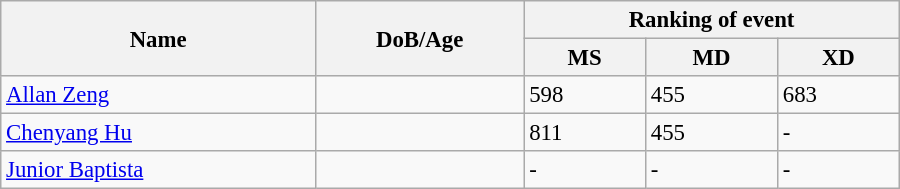<table class="wikitable" style="width:600px; font-size:95%;">
<tr>
<th rowspan="2" align="left">Name</th>
<th rowspan="2" align="left">DoB/Age</th>
<th colspan="3" align="center">Ranking of event</th>
</tr>
<tr>
<th align="center">MS</th>
<th>MD</th>
<th align="center">XD</th>
</tr>
<tr>
<td><a href='#'>Allan Zeng</a></td>
<td></td>
<td>598</td>
<td>455</td>
<td>683</td>
</tr>
<tr>
<td><a href='#'>Chenyang Hu</a></td>
<td></td>
<td>811</td>
<td>455</td>
<td>-</td>
</tr>
<tr>
<td><a href='#'>Junior Baptista</a></td>
<td></td>
<td>-</td>
<td>-</td>
<td>-</td>
</tr>
</table>
